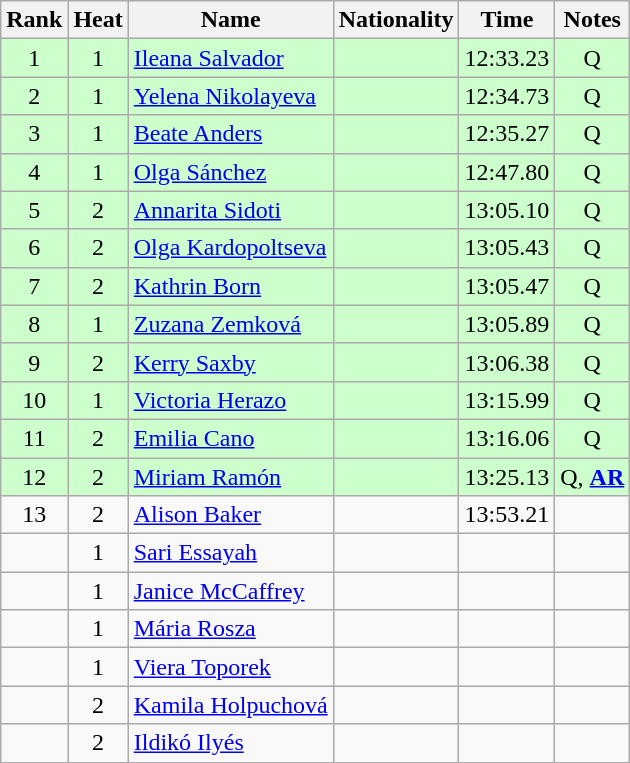<table class="wikitable sortable" style="text-align:center">
<tr>
<th>Rank</th>
<th>Heat</th>
<th>Name</th>
<th>Nationality</th>
<th>Time</th>
<th>Notes</th>
</tr>
<tr bgcolor=ccffcc>
<td>1</td>
<td>1</td>
<td align="left"><a href='#'>Ileana Salvador</a></td>
<td align=left></td>
<td>12:33.23</td>
<td>Q</td>
</tr>
<tr bgcolor=ccffcc>
<td>2</td>
<td>1</td>
<td align="left"><a href='#'>Yelena Nikolayeva</a></td>
<td align=left></td>
<td>12:34.73</td>
<td>Q</td>
</tr>
<tr bgcolor=ccffcc>
<td>3</td>
<td>1</td>
<td align="left"><a href='#'>Beate Anders</a></td>
<td align=left></td>
<td>12:35.27</td>
<td>Q</td>
</tr>
<tr bgcolor=ccffcc>
<td>4</td>
<td>1</td>
<td align="left"><a href='#'>Olga Sánchez</a></td>
<td align=left></td>
<td>12:47.80</td>
<td>Q</td>
</tr>
<tr bgcolor=ccffcc>
<td>5</td>
<td>2</td>
<td align="left"><a href='#'>Annarita Sidoti</a></td>
<td align=left></td>
<td>13:05.10</td>
<td>Q</td>
</tr>
<tr bgcolor=ccffcc>
<td>6</td>
<td>2</td>
<td align="left"><a href='#'>Olga Kardopoltseva</a></td>
<td align=left></td>
<td>13:05.43</td>
<td>Q</td>
</tr>
<tr bgcolor=ccffcc>
<td>7</td>
<td>2</td>
<td align="left"><a href='#'>Kathrin Born</a></td>
<td align=left></td>
<td>13:05.47</td>
<td>Q</td>
</tr>
<tr bgcolor=ccffcc>
<td>8</td>
<td>1</td>
<td align="left"><a href='#'>Zuzana Zemková</a></td>
<td align=left></td>
<td>13:05.89</td>
<td>Q</td>
</tr>
<tr bgcolor=ccffcc>
<td>9</td>
<td>2</td>
<td align="left"><a href='#'>Kerry Saxby</a></td>
<td align=left></td>
<td>13:06.38</td>
<td>Q</td>
</tr>
<tr bgcolor=ccffcc>
<td>10</td>
<td>1</td>
<td align="left"><a href='#'>Victoria Herazo</a></td>
<td align=left></td>
<td>13:15.99</td>
<td>Q</td>
</tr>
<tr bgcolor=ccffcc>
<td>11</td>
<td>2</td>
<td align="left"><a href='#'>Emilia Cano</a></td>
<td align=left></td>
<td>13:16.06</td>
<td>Q</td>
</tr>
<tr bgcolor=ccffcc>
<td>12</td>
<td>2</td>
<td align="left"><a href='#'>Miriam Ramón</a></td>
<td align=left></td>
<td>13:25.13</td>
<td>Q, <strong><a href='#'>AR</a></strong></td>
</tr>
<tr>
<td>13</td>
<td>2</td>
<td align="left"><a href='#'>Alison Baker</a></td>
<td align=left></td>
<td>13:53.21</td>
<td></td>
</tr>
<tr>
<td></td>
<td>1</td>
<td align="left"><a href='#'>Sari Essayah</a></td>
<td align=left></td>
<td></td>
<td></td>
</tr>
<tr>
<td></td>
<td>1</td>
<td align="left"><a href='#'>Janice McCaffrey</a></td>
<td align=left></td>
<td></td>
<td></td>
</tr>
<tr>
<td></td>
<td>1</td>
<td align="left"><a href='#'>Mária Rosza</a></td>
<td align=left></td>
<td></td>
<td></td>
</tr>
<tr>
<td></td>
<td>1</td>
<td align="left"><a href='#'>Viera Toporek</a></td>
<td align=left></td>
<td></td>
<td></td>
</tr>
<tr>
<td></td>
<td>2</td>
<td align="left"><a href='#'>Kamila Holpuchová</a></td>
<td align=left></td>
<td></td>
<td></td>
</tr>
<tr>
<td></td>
<td>2</td>
<td align="left"><a href='#'>Ildikó Ilyés</a></td>
<td align=left></td>
<td></td>
<td></td>
</tr>
</table>
